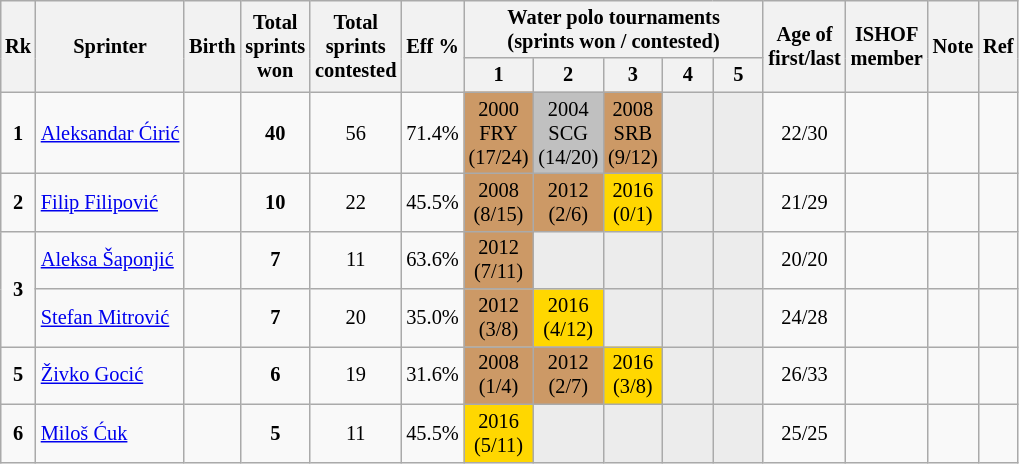<table class="wikitable sortable" style="text-align: center; font-size: 85%; margin-left: 1em;">
<tr>
<th rowspan="2">Rk</th>
<th rowspan="2">Sprinter</th>
<th rowspan="2">Birth</th>
<th rowspan="2">Total<br>sprints<br>won</th>
<th rowspan="2">Total<br>sprints<br>contested</th>
<th rowspan="2">Eff %</th>
<th colspan="5">Water polo tournaments<br>(sprints won / contested)</th>
<th rowspan="2">Age of<br>first/last</th>
<th rowspan="2">ISHOF<br>member</th>
<th rowspan="2">Note</th>
<th rowspan="2" class="unsortable">Ref</th>
</tr>
<tr>
<th>1</th>
<th style="width: 2em;" class="unsortable">2</th>
<th style="width: 2em;" class="unsortable">3</th>
<th style="width: 2em;" class="unsortable">4</th>
<th style="width: 2em;" class="unsortable">5</th>
</tr>
<tr>
<td><strong>1</strong></td>
<td style="text-align: left;" data-sort-value="Ćirić, Aleksandar"><a href='#'>Aleksandar Ćirić</a></td>
<td></td>
<td><strong>40</strong></td>
<td>56</td>
<td>71.4%</td>
<td style="background-color: #cc9966;">2000<br>FRY<br>(17/24)</td>
<td style="background-color: silver;">2004<br>SCG<br>(14/20)</td>
<td style="background-color: #cc9966;">2008<br>SRB<br>(9/12)</td>
<td style="background-color: #ececec;"></td>
<td style="background-color: #ececec;"></td>
<td>22/30</td>
<td></td>
<td style="text-align: left;"></td>
<td></td>
</tr>
<tr>
<td><strong>2</strong></td>
<td style="text-align: left;" data-sort-value="Filipović, Filip"><a href='#'>Filip Filipović</a></td>
<td></td>
<td><strong>10</strong></td>
<td>22</td>
<td>45.5%</td>
<td style="background-color: #cc9966;">2008<br>(8/15)</td>
<td style="background-color: #cc9966;">2012<br>(2/6)</td>
<td style="background-color: gold;">2016<br>(0/1)</td>
<td style="background-color: #ececec;"></td>
<td style="background-color: #ececec;"></td>
<td>21/29</td>
<td></td>
<td style="text-align: left;"></td>
<td></td>
</tr>
<tr>
<td rowspan="2"><strong>3</strong></td>
<td style="text-align: left;" data-sort-value="Šaponjić, Aleksa"><a href='#'>Aleksa Šaponjić</a></td>
<td></td>
<td><strong>7</strong></td>
<td>11</td>
<td>63.6%</td>
<td style="background-color: #cc9966;">2012<br>(7/11)</td>
<td style="background-color: #ececec;"></td>
<td style="background-color: #ececec;"></td>
<td style="background-color: #ececec;"></td>
<td style="background-color: #ececec;"></td>
<td>20/20</td>
<td></td>
<td style="text-align: left;"></td>
<td></td>
</tr>
<tr>
<td style="text-align: left;" data-sort-value="Mitrović, Stefan"><a href='#'>Stefan Mitrović</a></td>
<td></td>
<td><strong>7</strong></td>
<td>20</td>
<td>35.0%</td>
<td style="background-color: #cc9966;">2012<br>(3/8)</td>
<td style="background-color: gold;">2016<br>(4/12)</td>
<td style="background-color: #ececec;"></td>
<td style="background-color: #ececec;"></td>
<td style="background-color: #ececec;"></td>
<td>24/28</td>
<td></td>
<td style="text-align: left;"></td>
<td></td>
</tr>
<tr>
<td><strong>5</strong></td>
<td style="text-align: left;" data-sort-value="Gocić, Živko"><a href='#'>Živko Gocić</a></td>
<td></td>
<td><strong>6</strong></td>
<td>19</td>
<td>31.6%</td>
<td style="background-color: #cc9966;">2008<br>(1/4)</td>
<td style="background-color: #cc9966;">2012<br>(2/7)</td>
<td style="background-color: gold;">2016<br>(3/8)</td>
<td style="background-color: #ececec;"></td>
<td style="background-color: #ececec;"></td>
<td>26/33</td>
<td></td>
<td style="text-align: left;"></td>
<td></td>
</tr>
<tr>
<td><strong>6</strong></td>
<td style="text-align: left;" data-sort-value="Ćuk, Miloš"><a href='#'>Miloš Ćuk</a></td>
<td></td>
<td><strong>5</strong></td>
<td>11</td>
<td>45.5%</td>
<td style="background-color: gold;">2016<br>(5/11)</td>
<td style="background-color: #ececec;"></td>
<td style="background-color: #ececec;"></td>
<td style="background-color: #ececec;"></td>
<td style="background-color: #ececec;"></td>
<td>25/25</td>
<td></td>
<td style="text-align: left;"></td>
<td></td>
</tr>
</table>
